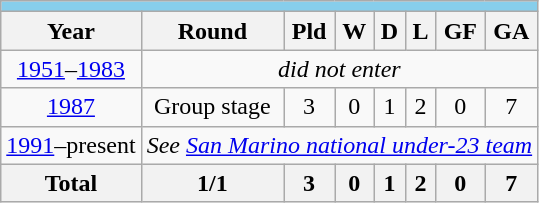<table class="wikitable" style="text-align: center;font-size:100%;">
<tr>
<th colspan="8" style=background:#87CEEB;color:black></th>
</tr>
<tr>
<th>Year</th>
<th>Round</th>
<th>Pld</th>
<th>W</th>
<th>D</th>
<th>L</th>
<th>GF</th>
<th>GA</th>
</tr>
<tr>
<td><a href='#'>1951</a>–<a href='#'>1983</a></td>
<td colspan="7"><em>did not enter</em></td>
</tr>
<tr>
<td> <a href='#'>1987</a></td>
<td>Group stage</td>
<td>3</td>
<td>0</td>
<td>1</td>
<td>2</td>
<td>0</td>
<td>7</td>
</tr>
<tr>
<td><a href='#'>1991</a>–present</td>
<td colspan="7"><em>See <a href='#'>San Marino national under-23 team</a></em></td>
</tr>
<tr>
<th>Total</th>
<th>1/1</th>
<th>3</th>
<th>0</th>
<th>1</th>
<th>2</th>
<th>0</th>
<th>7</th>
</tr>
</table>
